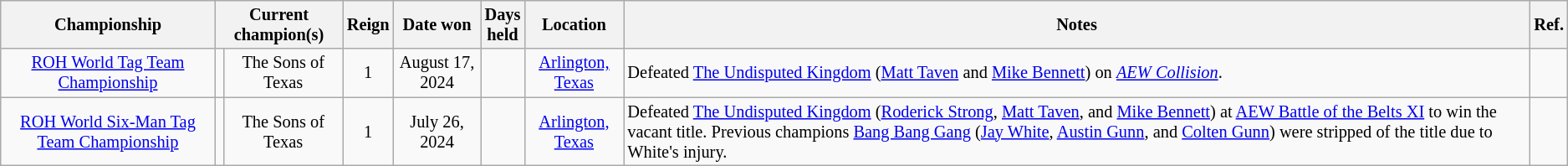<table class="wikitable sortable" style="text-align: center; font-size:85%;">
<tr>
<th>Championship</th>
<th colspan=2>Current champion(s)</th>
<th>Reign</th>
<th>Date won</th>
<th>Days<br>held</th>
<th>Location</th>
<th>Notes</th>
<th>Ref.</th>
</tr>
<tr>
<td align="center"><a href='#'>ROH World Tag Team Championship</a></td>
<td align="center"><br></td>
<td align="center">The Sons of Texas<br></td>
<td align="center">1</td>
<td align="center">August 17, 2024</td>
<td align="center"></td>
<td align="center"><a href='#'>Arlington, Texas</a></td>
<td align="left">Defeated <a href='#'>The Undisputed Kingdom</a> (<a href='#'>Matt Taven</a> and <a href='#'>Mike Bennett</a>) on <em><a href='#'>AEW Collision</a></em>.</td>
<td align="center"></td>
</tr>
<tr>
<td align="center"><a href='#'>ROH World Six-Man Tag Team Championship</a></td>
<td align="center"></td>
<td align="center">The Sons of Texas<br></td>
<td align="center">1</td>
<td align="center">July 26, 2024</td>
<td align="center"></td>
<td align="center"><a href='#'>Arlington, Texas</a></td>
<td align="left">Defeated <a href='#'>The Undisputed Kingdom</a> (<a href='#'>Roderick Strong</a>, <a href='#'>Matt Taven</a>, and <a href='#'>Mike Bennett</a>) at <a href='#'>AEW Battle of the Belts XI</a> to win the vacant title. Previous champions <a href='#'>Bang Bang Gang</a> (<a href='#'>Jay White</a>, <a href='#'>Austin Gunn</a>, and <a href='#'>Colten Gunn</a>) were stripped of the title due to White's injury.</td>
<td align="center"></td>
</tr>
</table>
